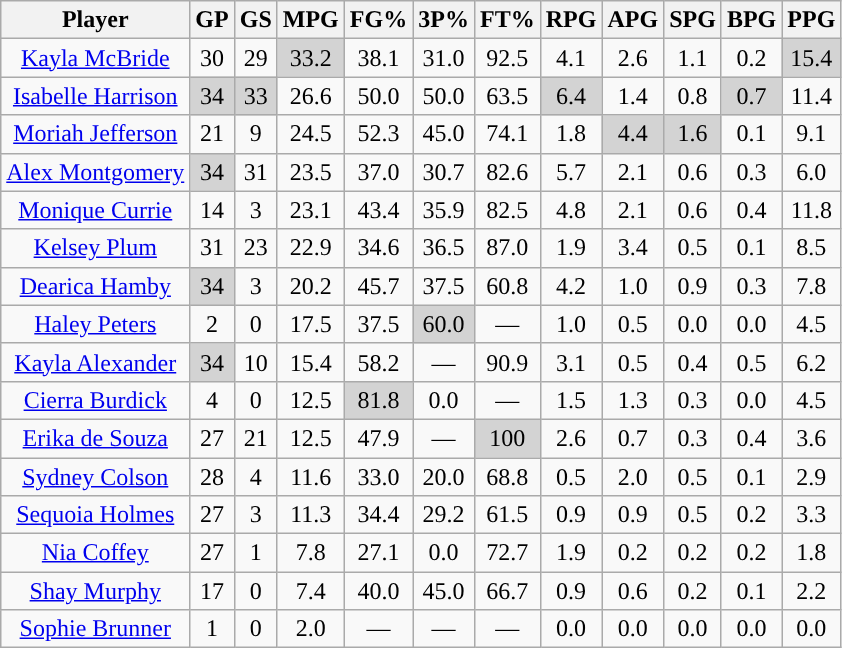<table class="wikitable sortable" style="text-align:center;">
<tr>
<th>Player</th>
<th>GP</th>
<th>GS</th>
<th>MPG</th>
<th>FG%</th>
<th>3P%</th>
<th>FT%</th>
<th>RPG</th>
<th>APG</th>
<th>SPG</th>
<th>BPG</th>
<th>PPG</th>
</tr>
<tr>
<td><a href='#'>Kayla McBride</a></td>
<td>30</td>
<td>29</td>
<td style="background:#D3D3D3;">33.2</td>
<td>38.1</td>
<td>31.0</td>
<td>92.5</td>
<td>4.1</td>
<td>2.6</td>
<td>1.1</td>
<td>0.2</td>
<td style="background:#D3D3D3;">15.4</td>
</tr>
<tr>
<td><a href='#'>Isabelle Harrison</a></td>
<td style="background:#D3D3D3;">34</td>
<td style="background:#D3D3D3;">33</td>
<td>26.6</td>
<td>50.0</td>
<td>50.0</td>
<td>63.5</td>
<td style="background:#D3D3D3;">6.4</td>
<td>1.4</td>
<td>0.8</td>
<td style="background:#D3D3D3;">0.7</td>
<td>11.4</td>
</tr>
<tr>
<td><a href='#'>Moriah Jefferson</a></td>
<td>21</td>
<td>9</td>
<td>24.5</td>
<td>52.3</td>
<td>45.0</td>
<td>74.1</td>
<td>1.8</td>
<td style="background:#D3D3D3;">4.4</td>
<td style="background:#D3D3D3;">1.6</td>
<td>0.1</td>
<td>9.1</td>
</tr>
<tr>
<td><a href='#'>Alex Montgomery</a></td>
<td style="background:#D3D3D3;">34</td>
<td>31</td>
<td>23.5</td>
<td>37.0</td>
<td>30.7</td>
<td>82.6</td>
<td>5.7</td>
<td>2.1</td>
<td>0.6</td>
<td>0.3</td>
<td>6.0</td>
</tr>
<tr>
<td><a href='#'>Monique Currie</a></td>
<td>14</td>
<td>3</td>
<td>23.1</td>
<td>43.4</td>
<td>35.9</td>
<td>82.5</td>
<td>4.8</td>
<td>2.1</td>
<td>0.6</td>
<td>0.4</td>
<td>11.8</td>
</tr>
<tr>
<td><a href='#'>Kelsey Plum</a></td>
<td>31</td>
<td>23</td>
<td>22.9</td>
<td>34.6</td>
<td>36.5</td>
<td>87.0</td>
<td>1.9</td>
<td>3.4</td>
<td>0.5</td>
<td>0.1</td>
<td>8.5</td>
</tr>
<tr>
<td><a href='#'>Dearica Hamby</a></td>
<td style="background:#D3D3D3;">34</td>
<td>3</td>
<td>20.2</td>
<td>45.7</td>
<td>37.5</td>
<td>60.8</td>
<td>4.2</td>
<td>1.0</td>
<td>0.9</td>
<td>0.3</td>
<td>7.8</td>
</tr>
<tr>
<td><a href='#'>Haley Peters</a></td>
<td>2</td>
<td>0</td>
<td>17.5</td>
<td>37.5</td>
<td style="background:#D3D3D3;">60.0</td>
<td>—</td>
<td>1.0</td>
<td>0.5</td>
<td>0.0</td>
<td>0.0</td>
<td>4.5</td>
</tr>
<tr>
<td><a href='#'>Kayla Alexander</a></td>
<td style="background:#D3D3D3;">34</td>
<td>10</td>
<td>15.4</td>
<td>58.2</td>
<td>—</td>
<td>90.9</td>
<td>3.1</td>
<td>0.5</td>
<td>0.4</td>
<td>0.5</td>
<td>6.2</td>
</tr>
<tr>
<td><a href='#'>Cierra Burdick</a></td>
<td>4</td>
<td>0</td>
<td>12.5</td>
<td style="background:#D3D3D3;">81.8</td>
<td>0.0</td>
<td>—</td>
<td>1.5</td>
<td>1.3</td>
<td>0.3</td>
<td>0.0</td>
<td>4.5</td>
</tr>
<tr>
<td><a href='#'>Erika de Souza</a></td>
<td>27</td>
<td>21</td>
<td>12.5</td>
<td>47.9</td>
<td>—</td>
<td style="background:#D3D3D3;">100</td>
<td>2.6</td>
<td>0.7</td>
<td>0.3</td>
<td>0.4</td>
<td>3.6</td>
</tr>
<tr>
<td><a href='#'>Sydney Colson</a></td>
<td>28</td>
<td>4</td>
<td>11.6</td>
<td>33.0</td>
<td>20.0</td>
<td>68.8</td>
<td>0.5</td>
<td>2.0</td>
<td>0.5</td>
<td>0.1</td>
<td>2.9</td>
</tr>
<tr>
<td><a href='#'>Sequoia Holmes</a></td>
<td>27</td>
<td>3</td>
<td>11.3</td>
<td>34.4</td>
<td>29.2</td>
<td>61.5</td>
<td>0.9</td>
<td>0.9</td>
<td>0.5</td>
<td>0.2</td>
<td>3.3</td>
</tr>
<tr>
<td><a href='#'>Nia Coffey</a></td>
<td>27</td>
<td>1</td>
<td>7.8</td>
<td>27.1</td>
<td>0.0</td>
<td>72.7</td>
<td>1.9</td>
<td>0.2</td>
<td>0.2</td>
<td>0.2</td>
<td>1.8</td>
</tr>
<tr>
<td><a href='#'>Shay Murphy</a></td>
<td>17</td>
<td>0</td>
<td>7.4</td>
<td>40.0</td>
<td>45.0</td>
<td>66.7</td>
<td>0.9</td>
<td>0.6</td>
<td>0.2</td>
<td>0.1</td>
<td>2.2</td>
</tr>
<tr>
<td><a href='#'>Sophie Brunner</a></td>
<td>1</td>
<td>0</td>
<td>2.0</td>
<td>—</td>
<td>—</td>
<td>—</td>
<td>0.0</td>
<td>0.0</td>
<td>0.0</td>
<td>0.0</td>
<td>0.0</td>
</tr>
</table>
